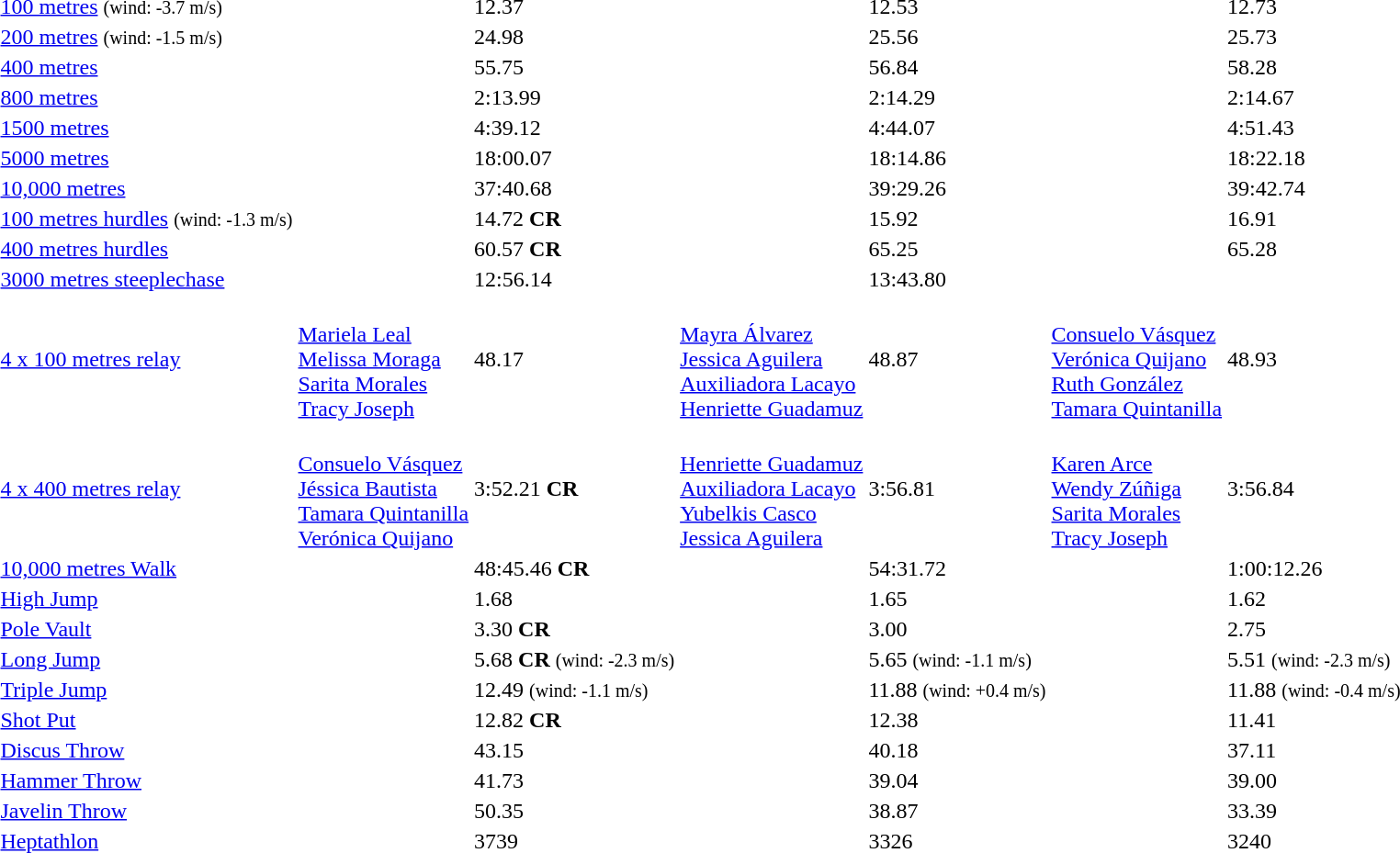<table>
<tr>
<td><a href='#'>100 metres</a> <small>(wind:  -3.7 m/s)</small></td>
<td></td>
<td>12.37</td>
<td></td>
<td>12.53</td>
<td></td>
<td>12.73</td>
</tr>
<tr>
<td><a href='#'>200 metres</a> <small>(wind: -1.5 m/s)</small></td>
<td></td>
<td>24.98</td>
<td></td>
<td>25.56</td>
<td></td>
<td>25.73</td>
</tr>
<tr>
<td><a href='#'>400 metres</a></td>
<td></td>
<td>55.75</td>
<td></td>
<td>56.84</td>
<td></td>
<td>58.28</td>
</tr>
<tr>
<td><a href='#'>800 metres</a></td>
<td></td>
<td>2:13.99</td>
<td></td>
<td>2:14.29</td>
<td></td>
<td>2:14.67</td>
</tr>
<tr>
<td><a href='#'>1500 metres</a></td>
<td></td>
<td>4:39.12</td>
<td></td>
<td>4:44.07</td>
<td></td>
<td>4:51.43</td>
</tr>
<tr>
<td><a href='#'>5000 metres</a></td>
<td></td>
<td>18:00.07</td>
<td></td>
<td>18:14.86</td>
<td></td>
<td>18:22.18</td>
</tr>
<tr>
<td><a href='#'>10,000 metres</a></td>
<td></td>
<td>37:40.68</td>
<td></td>
<td>39:29.26</td>
<td></td>
<td>39:42.74</td>
</tr>
<tr>
<td><a href='#'>100 metres hurdles</a> <small>(wind: -1.3 m/s)</small></td>
<td></td>
<td>14.72 <strong>CR</strong></td>
<td></td>
<td>15.92</td>
<td></td>
<td>16.91</td>
</tr>
<tr>
<td><a href='#'>400 metres hurdles</a></td>
<td></td>
<td>60.57 <strong>CR</strong></td>
<td></td>
<td>65.25</td>
<td></td>
<td>65.28</td>
</tr>
<tr>
<td><a href='#'>3000 metres steeplechase</a></td>
<td></td>
<td>12:56.14</td>
<td></td>
<td>13:43.80</td>
<td></td>
<td></td>
</tr>
<tr>
<td><a href='#'>4 x 100 metres relay</a></td>
<td> <br> <a href='#'>Mariela Leal</a> <br> <a href='#'>Melissa Moraga</a> <br> <a href='#'>Sarita Morales</a> <br> <a href='#'>Tracy Joseph</a></td>
<td>48.17</td>
<td> <br> <a href='#'>Mayra Álvarez</a> <br> <a href='#'>Jessica Aguilera</a> <br> <a href='#'>Auxiliadora Lacayo</a> <br> <a href='#'>Henriette Guadamuz</a></td>
<td>48.87</td>
<td> <br> <a href='#'>Consuelo Vásquez</a> <br> <a href='#'>Verónica Quijano</a> <br> <a href='#'>Ruth González</a> <br> <a href='#'>Tamara Quintanilla</a></td>
<td>48.93</td>
</tr>
<tr>
<td><a href='#'>4 x 400 metres relay</a></td>
<td> <br> <a href='#'>Consuelo Vásquez</a> <br> <a href='#'>Jéssica Bautista</a> <br> <a href='#'>Tamara Quintanilla</a> <br> <a href='#'>Verónica Quijano</a></td>
<td>3:52.21 <strong>CR</strong></td>
<td> <br> <a href='#'>Henriette Guadamuz</a> <br> <a href='#'>Auxiliadora Lacayo</a> <br> <a href='#'>Yubelkis Casco</a> <br> <a href='#'>Jessica Aguilera</a></td>
<td>3:56.81</td>
<td> <br> <a href='#'>Karen Arce</a> <br> <a href='#'>Wendy Zúñiga</a> <br> <a href='#'>Sarita Morales</a> <br> <a href='#'>Tracy Joseph</a></td>
<td>3:56.84</td>
</tr>
<tr>
<td><a href='#'>10,000 metres Walk</a></td>
<td></td>
<td>48:45.46 <strong>CR</strong></td>
<td></td>
<td>54:31.72</td>
<td></td>
<td>1:00:12.26</td>
</tr>
<tr>
<td><a href='#'>High Jump</a></td>
<td></td>
<td>1.68</td>
<td></td>
<td>1.65</td>
<td></td>
<td>1.62</td>
</tr>
<tr>
<td><a href='#'>Pole Vault</a></td>
<td></td>
<td>3.30 <strong>CR</strong></td>
<td></td>
<td>3.00</td>
<td></td>
<td>2.75</td>
</tr>
<tr>
<td><a href='#'>Long Jump</a></td>
<td></td>
<td>5.68 <strong>CR</strong> <small>(wind: -2.3 m/s)</small></td>
<td></td>
<td>5.65 <small>(wind: -1.1 m/s)</small></td>
<td></td>
<td>5.51 <small>(wind: -2.3 m/s)</small></td>
</tr>
<tr>
<td><a href='#'>Triple Jump</a></td>
<td></td>
<td>12.49 <small>(wind: -1.1 m/s)</small></td>
<td></td>
<td>11.88 <small>(wind: +0.4 m/s)</small></td>
<td></td>
<td>11.88 <small>(wind: -0.4 m/s)</small></td>
</tr>
<tr>
<td><a href='#'>Shot Put</a></td>
<td></td>
<td>12.82 <strong>CR</strong></td>
<td></td>
<td>12.38</td>
<td></td>
<td>11.41</td>
</tr>
<tr>
<td><a href='#'>Discus Throw</a></td>
<td></td>
<td>43.15</td>
<td></td>
<td>40.18</td>
<td></td>
<td>37.11</td>
</tr>
<tr>
<td><a href='#'>Hammer Throw</a></td>
<td></td>
<td>41.73</td>
<td></td>
<td>39.04</td>
<td></td>
<td>39.00</td>
</tr>
<tr>
<td><a href='#'>Javelin Throw</a></td>
<td></td>
<td>50.35</td>
<td></td>
<td>38.87</td>
<td></td>
<td>33.39</td>
</tr>
<tr>
<td><a href='#'>Heptathlon</a></td>
<td></td>
<td>3739</td>
<td></td>
<td>3326</td>
<td></td>
<td>3240</td>
</tr>
</table>
